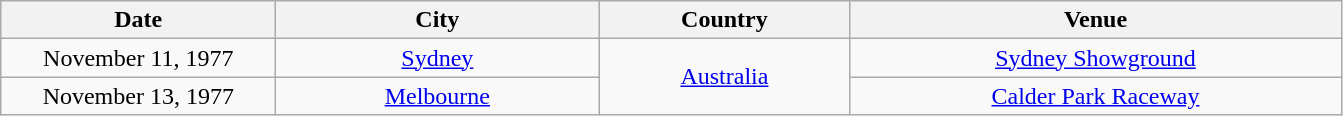<table class="wikitable sortable plainrowheaders" style="text-align:center;">
<tr>
<th scope="col" style="width:11em;">Date</th>
<th scope="col" style="width:13em;">City</th>
<th scope="col" style="width:10em;">Country</th>
<th scope="col" style="width:20em;">Venue</th>
</tr>
<tr>
<td>November 11, 1977</td>
<td><a href='#'>Sydney</a></td>
<td rowspan="2"><a href='#'>Australia</a></td>
<td><a href='#'>Sydney Showground</a></td>
</tr>
<tr>
<td>November 13, 1977</td>
<td><a href='#'>Melbourne</a></td>
<td><a href='#'>Calder Park Raceway</a></td>
</tr>
</table>
